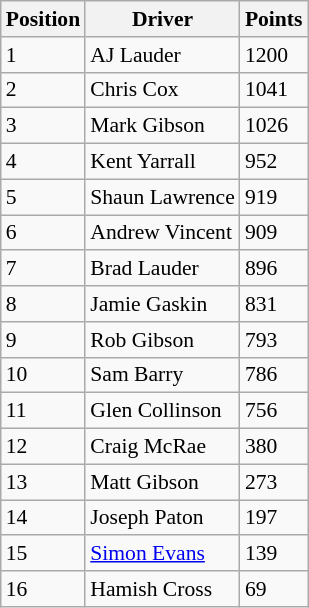<table class="wikitable" style="font-size: 90%;">
<tr>
<th>Position</th>
<th>Driver</th>
<th>Points</th>
</tr>
<tr>
<td align="centre">1</td>
<td>AJ Lauder</td>
<td align="centre">1200</td>
</tr>
<tr>
<td align="centre">2</td>
<td>Chris Cox</td>
<td align="centre">1041</td>
</tr>
<tr>
<td align="centre">3</td>
<td>Mark Gibson</td>
<td align="centre">1026</td>
</tr>
<tr>
<td align="centre">4</td>
<td>Kent Yarrall</td>
<td align="centre">952</td>
</tr>
<tr>
<td align="centre">5</td>
<td>Shaun Lawrence</td>
<td align="centre">919</td>
</tr>
<tr>
<td align="centre">6</td>
<td>Andrew Vincent</td>
<td align="centre">909</td>
</tr>
<tr>
<td align="centre">7</td>
<td>Brad Lauder</td>
<td align="centre">896</td>
</tr>
<tr>
<td align="centre">8</td>
<td>Jamie Gaskin</td>
<td align="centre">831</td>
</tr>
<tr>
<td align="centre">9</td>
<td>Rob Gibson</td>
<td align="centre">793</td>
</tr>
<tr>
<td align="centre">10</td>
<td>Sam Barry</td>
<td align="centre">786</td>
</tr>
<tr>
<td align="centre">11</td>
<td>Glen Collinson</td>
<td align="centre">756</td>
</tr>
<tr>
<td align="centre">12</td>
<td>Craig McRae</td>
<td align="centre">380</td>
</tr>
<tr>
<td align="centre">13</td>
<td>Matt Gibson</td>
<td align="centre">273</td>
</tr>
<tr>
<td align="centre">14</td>
<td>Joseph Paton</td>
<td align="centre">197</td>
</tr>
<tr>
<td align="centre">15</td>
<td><a href='#'>Simon Evans</a></td>
<td align="centre">139</td>
</tr>
<tr>
<td align="centre">16</td>
<td>Hamish Cross</td>
<td align="centre">69</td>
</tr>
</table>
